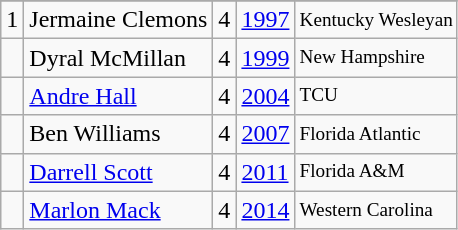<table class="wikitable">
<tr>
</tr>
<tr>
<td>1</td>
<td>Jermaine Clemons</td>
<td>4</td>
<td><a href='#'>1997</a></td>
<td style="font-size:80%;">Kentucky Wesleyan</td>
</tr>
<tr>
<td></td>
<td>Dyral McMillan</td>
<td>4</td>
<td><a href='#'>1999</a></td>
<td style="font-size:80%;">New Hampshire</td>
</tr>
<tr>
<td></td>
<td><a href='#'>Andre Hall</a></td>
<td>4</td>
<td><a href='#'>2004</a></td>
<td style="font-size:80%;">TCU</td>
</tr>
<tr>
<td></td>
<td>Ben Williams</td>
<td>4</td>
<td><a href='#'>2007</a></td>
<td style="font-size:80%;">Florida Atlantic</td>
</tr>
<tr>
<td></td>
<td><a href='#'>Darrell Scott</a></td>
<td>4</td>
<td><a href='#'>2011</a></td>
<td style="font-size:80%;">Florida A&M</td>
</tr>
<tr>
<td></td>
<td><a href='#'>Marlon Mack</a></td>
<td>4</td>
<td><a href='#'>2014</a></td>
<td style="font-size:80%;">Western Carolina</td>
</tr>
</table>
